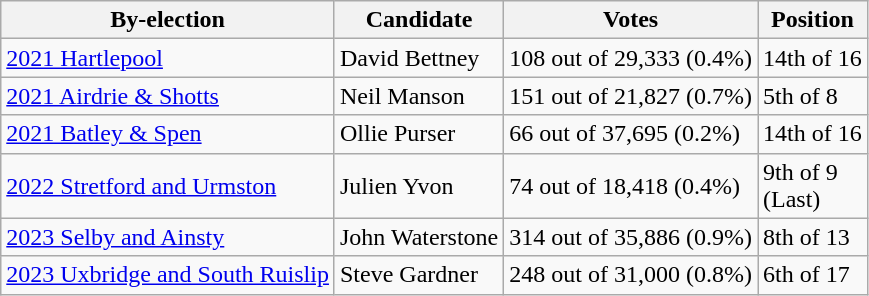<table class="wikitable">
<tr>
<th>By-election</th>
<th>Candidate</th>
<th>Votes</th>
<th>Position</th>
</tr>
<tr>
<td><a href='#'>2021 Hartlepool</a></td>
<td>David Bettney</td>
<td>108 out of 29,333 (0.4%)</td>
<td>14th of 16</td>
</tr>
<tr>
<td><a href='#'>2021 Airdrie & Shotts</a></td>
<td>Neil Manson</td>
<td>151 out of 21,827 (0.7%)</td>
<td>5th of 8</td>
</tr>
<tr>
<td><a href='#'>2021 Batley & Spen</a></td>
<td>Ollie Purser</td>
<td>66 out of 37,695 (0.2%)</td>
<td>14th of 16</td>
</tr>
<tr>
<td><a href='#'>2022 Stretford and Urmston</a></td>
<td>Julien Yvon</td>
<td>74 out of 18,418 (0.4%)</td>
<td>9th of 9<br>(Last)</td>
</tr>
<tr>
<td><a href='#'>2023 Selby and Ainsty</a></td>
<td>John Waterstone</td>
<td>314 out of 35,886 (0.9%)</td>
<td>8th of 13</td>
</tr>
<tr>
<td><a href='#'>2023 Uxbridge and South Ruislip</a></td>
<td>Steve Gardner</td>
<td>248 out of 31,000 (0.8%)</td>
<td>6th of 17</td>
</tr>
</table>
